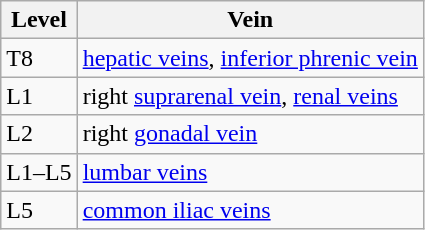<table class="wikitable">
<tr>
<th>Level</th>
<th>Vein</th>
</tr>
<tr>
<td>T8</td>
<td><a href='#'>hepatic veins</a>, <a href='#'>inferior phrenic vein</a></td>
</tr>
<tr>
<td>L1</td>
<td>right <a href='#'>suprarenal vein</a>, <a href='#'>renal veins</a></td>
</tr>
<tr>
<td>L2</td>
<td>right <a href='#'>gonadal vein</a></td>
</tr>
<tr>
<td>L1–L5</td>
<td><a href='#'>lumbar veins</a></td>
</tr>
<tr>
<td>L5</td>
<td><a href='#'>common iliac veins</a></td>
</tr>
</table>
